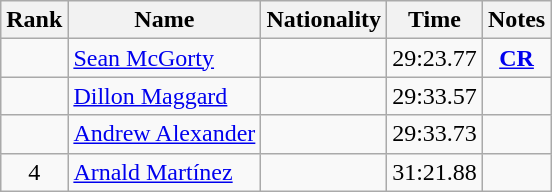<table class="wikitable sortable" style="text-align:center">
<tr>
<th>Rank</th>
<th>Name</th>
<th>Nationality</th>
<th>Time</th>
<th>Notes</th>
</tr>
<tr>
<td></td>
<td align=left><a href='#'>Sean McGorty</a></td>
<td align=left></td>
<td>29:23.77</td>
<td><strong><a href='#'>CR</a></strong></td>
</tr>
<tr>
<td></td>
<td align=left><a href='#'>Dillon Maggard</a></td>
<td align=left></td>
<td>29:33.57</td>
<td></td>
</tr>
<tr>
<td></td>
<td align=left><a href='#'>Andrew Alexander</a></td>
<td align=left></td>
<td>29:33.73</td>
<td></td>
</tr>
<tr>
<td>4</td>
<td align=left><a href='#'>Arnald Martínez</a></td>
<td align=left></td>
<td>31:21.88</td>
<td></td>
</tr>
</table>
